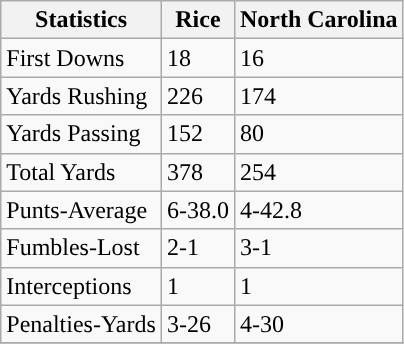<table class="wikitable">
<tr>
<th>Statistics</th>
<th>Rice</th>
<th>North Carolina</th>
</tr>
<tr>
<td>First Downs</td>
<td>18</td>
<td>16</td>
</tr>
<tr>
<td>Yards Rushing</td>
<td>226</td>
<td>174</td>
</tr>
<tr>
<td>Yards Passing</td>
<td>152</td>
<td>80</td>
</tr>
<tr>
<td>Total Yards</td>
<td>378</td>
<td>254</td>
</tr>
<tr>
<td>Punts-Average</td>
<td>6-38.0</td>
<td>4-42.8</td>
</tr>
<tr>
<td>Fumbles-Lost</td>
<td>2-1</td>
<td>3-1</td>
</tr>
<tr>
<td>Interceptions</td>
<td>1</td>
<td>1</td>
</tr>
<tr>
<td>Penalties-Yards</td>
<td>3-26</td>
<td>4-30</td>
</tr>
<tr>
</tr>
</table>
